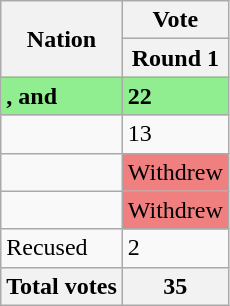<table class="wikitable"; text-align:center">
<tr>
<th rowspan="2">Nation</th>
<th colspan="2">Vote</th>
</tr>
<tr>
<th>Round 1</th>
</tr>
<tr style="background:#90ee90">
<td align=left><strong>, and </strong></td>
<td><strong>22</strong></td>
</tr>
<tr>
<td align=left></td>
<td>13</td>
</tr>
<tr>
<td align=left><s></s></td>
<td style="background:#f08080">Withdrew</td>
</tr>
<tr>
<td align=left><s></s></td>
<td style="background:#f08080">Withdrew</td>
</tr>
<tr>
<td align=left>Recused</td>
<td>2</td>
</tr>
<tr>
<th align=left>Total votes</th>
<th>35</th>
</tr>
</table>
